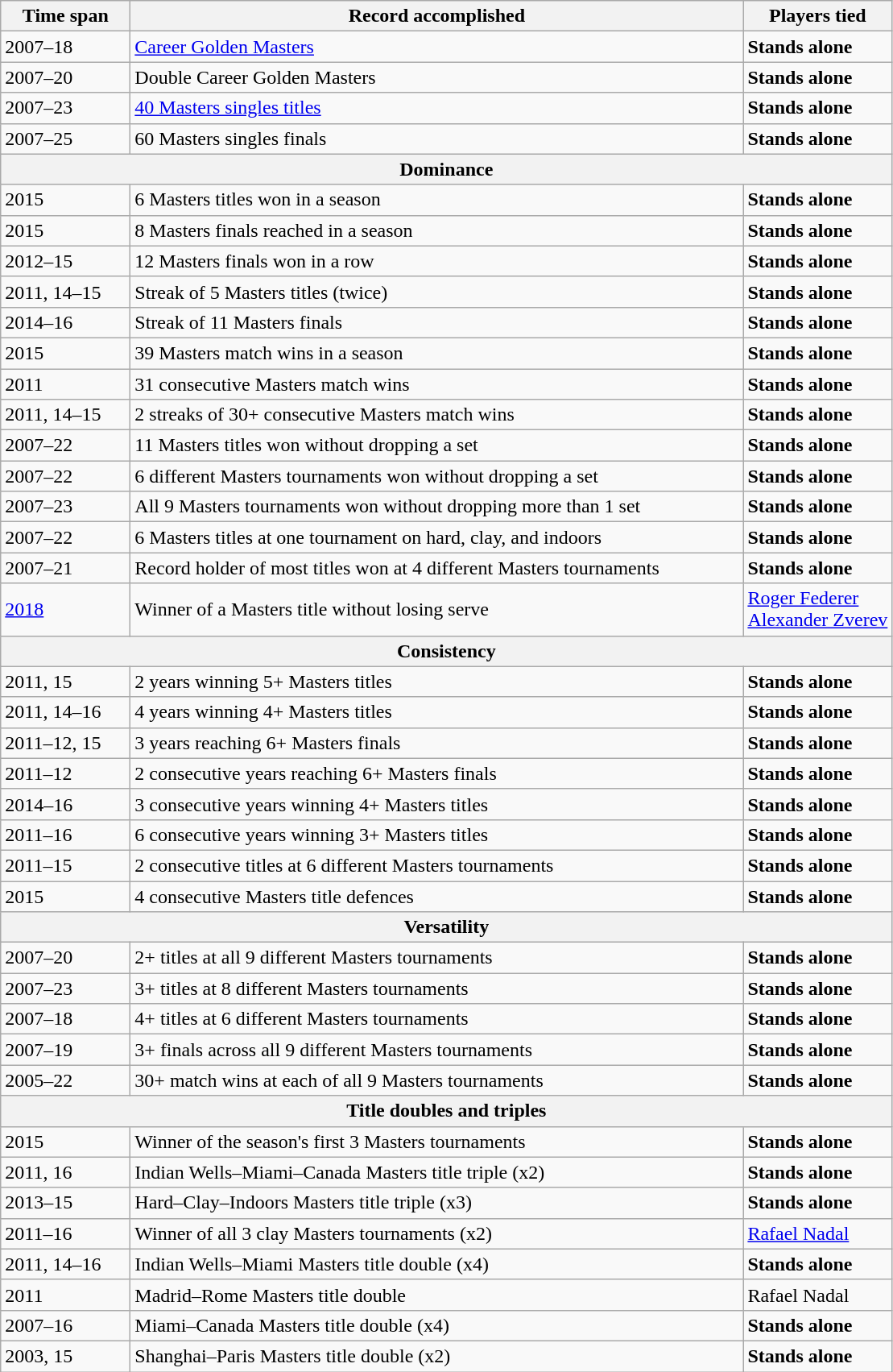<table class="wikitable">
<tr>
<th width="100">Time span</th>
<th width="500">Record accomplished</th>
<th>Players tied</th>
</tr>
<tr>
<td>2007–18</td>
<td><a href='#'>Career Golden Masters</a></td>
<td><strong>Stands alone</strong></td>
</tr>
<tr>
<td>2007–20</td>
<td>Double Career Golden Masters</td>
<td><strong>Stands alone</strong></td>
</tr>
<tr>
<td>2007–23</td>
<td><a href='#'>40 Masters singles titles</a></td>
<td><strong>Stands alone</strong></td>
</tr>
<tr>
<td>2007–25</td>
<td>60 Masters singles finals</td>
<td><strong>Stands alone</strong></td>
</tr>
<tr>
<th colspan="3" style="text-align: center;">Dominance</th>
</tr>
<tr>
<td>2015</td>
<td>6 Masters titles won in a season</td>
<td><strong>Stands alone</strong></td>
</tr>
<tr>
<td>2015</td>
<td>8 Masters finals reached in a season</td>
<td><strong>Stands alone</strong></td>
</tr>
<tr>
<td>2012–15</td>
<td>12 Masters finals won in a row</td>
<td><strong>Stands alone</strong></td>
</tr>
<tr>
<td>2011, 14–15</td>
<td>Streak of 5 Masters titles (twice)</td>
<td><strong>Stands alone</strong></td>
</tr>
<tr>
<td>2014–16</td>
<td>Streak of 11 Masters finals</td>
<td><strong>Stands alone</strong></td>
</tr>
<tr>
<td>2015</td>
<td>39 Masters match wins in a season</td>
<td><strong>Stands alone</strong></td>
</tr>
<tr>
<td>2011</td>
<td>31 consecutive Masters match wins</td>
<td><strong>Stands alone</strong></td>
</tr>
<tr>
<td>2011, 14–15</td>
<td>2 streaks of 30+ consecutive Masters match wins</td>
<td><strong>Stands alone</strong></td>
</tr>
<tr>
<td>2007–22</td>
<td>11 Masters titles won without dropping a set</td>
<td><strong>Stands alone</strong></td>
</tr>
<tr>
<td>2007–22</td>
<td>6 different Masters tournaments won without dropping a set</td>
<td><strong>Stands alone</strong></td>
</tr>
<tr>
<td>2007–23</td>
<td>All 9 Masters tournaments won without dropping more than 1 set</td>
<td><strong>Stands alone</strong></td>
</tr>
<tr>
<td>2007–22</td>
<td>6 Masters titles at one tournament on hard, clay, and indoors</td>
<td><strong>Stands alone</strong></td>
</tr>
<tr>
<td>2007–21</td>
<td>Record holder of most titles won at 4 different Masters tournaments</td>
<td><strong>Stands alone</strong></td>
</tr>
<tr>
<td><a href='#'>2018</a></td>
<td>Winner of a Masters title without losing serve</td>
<td><a href='#'>Roger Federer</a><br><a href='#'>Alexander Zverev</a></td>
</tr>
<tr>
<th colspan="3">Consistency</th>
</tr>
<tr>
<td>2011, 15</td>
<td>2 years winning 5+ Masters titles</td>
<td><strong>Stands alone</strong></td>
</tr>
<tr>
<td>2011, 14–16</td>
<td>4 years winning 4+ Masters titles</td>
<td><strong>Stands alone</strong></td>
</tr>
<tr>
<td>2011–12, 15</td>
<td>3 years reaching 6+ Masters finals</td>
<td><strong>Stands alone</strong></td>
</tr>
<tr>
<td>2011–12</td>
<td>2 consecutive years reaching 6+ Masters finals</td>
<td><strong>Stands alone</strong></td>
</tr>
<tr>
<td>2014–16</td>
<td>3 consecutive years winning 4+ Masters titles</td>
<td><strong>Stands alone</strong></td>
</tr>
<tr>
<td>2011–16</td>
<td>6 consecutive years winning 3+ Masters titles</td>
<td><strong>Stands alone</strong></td>
</tr>
<tr>
<td>2011–15</td>
<td>2 consecutive titles at 6 different Masters tournaments</td>
<td><strong>Stands alone</strong></td>
</tr>
<tr>
<td>2015</td>
<td>4 consecutive Masters title defences</td>
<td><strong>Stands alone</strong></td>
</tr>
<tr>
<th colspan="3">Versatility</th>
</tr>
<tr>
<td>2007–20</td>
<td>2+ titles at all 9 different Masters tournaments</td>
<td><strong>Stands alone</strong></td>
</tr>
<tr>
<td>2007–23</td>
<td>3+ titles at 8 different Masters tournaments</td>
<td><strong>Stands alone</strong></td>
</tr>
<tr>
<td>2007–18</td>
<td>4+ titles at 6 different Masters tournaments</td>
<td><strong>Stands alone</strong></td>
</tr>
<tr>
<td>2007–19</td>
<td>3+ finals across all 9 different Masters tournaments</td>
<td><strong>Stands alone</strong></td>
</tr>
<tr>
<td>2005–22</td>
<td>30+ match wins at each of all 9 Masters tournaments</td>
<td><strong>Stands alone</strong></td>
</tr>
<tr>
<th colspan="3" style="text-align: center;">Title doubles and triples</th>
</tr>
<tr>
<td>2015</td>
<td>Winner of the season's first 3 Masters tournaments</td>
<td><strong>Stands alone</strong></td>
</tr>
<tr>
<td>2011, 16</td>
<td>Indian Wells–Miami–Canada Masters title triple (x2)</td>
<td><strong>Stands alone</strong></td>
</tr>
<tr>
<td>2013–15</td>
<td>Hard–Clay–Indoors Masters title triple (x3)</td>
<td><strong>Stands alone</strong></td>
</tr>
<tr>
<td>2011–16</td>
<td>Winner of all 3 clay Masters tournaments (x2)</td>
<td><a href='#'>Rafael Nadal</a></td>
</tr>
<tr>
<td>2011, 14–16</td>
<td>Indian Wells–Miami Masters title double (x4)</td>
<td><strong>Stands alone</strong></td>
</tr>
<tr>
<td>2011</td>
<td>Madrid–Rome Masters title double</td>
<td>Rafael Nadal</td>
</tr>
<tr>
<td>2007–16</td>
<td>Miami–Canada Masters title double (x4)</td>
<td><strong>Stands alone</strong></td>
</tr>
<tr>
<td>2003, 15</td>
<td>Shanghai–Paris Masters title double (x2)</td>
<td><strong>Stands alone</strong></td>
</tr>
</table>
